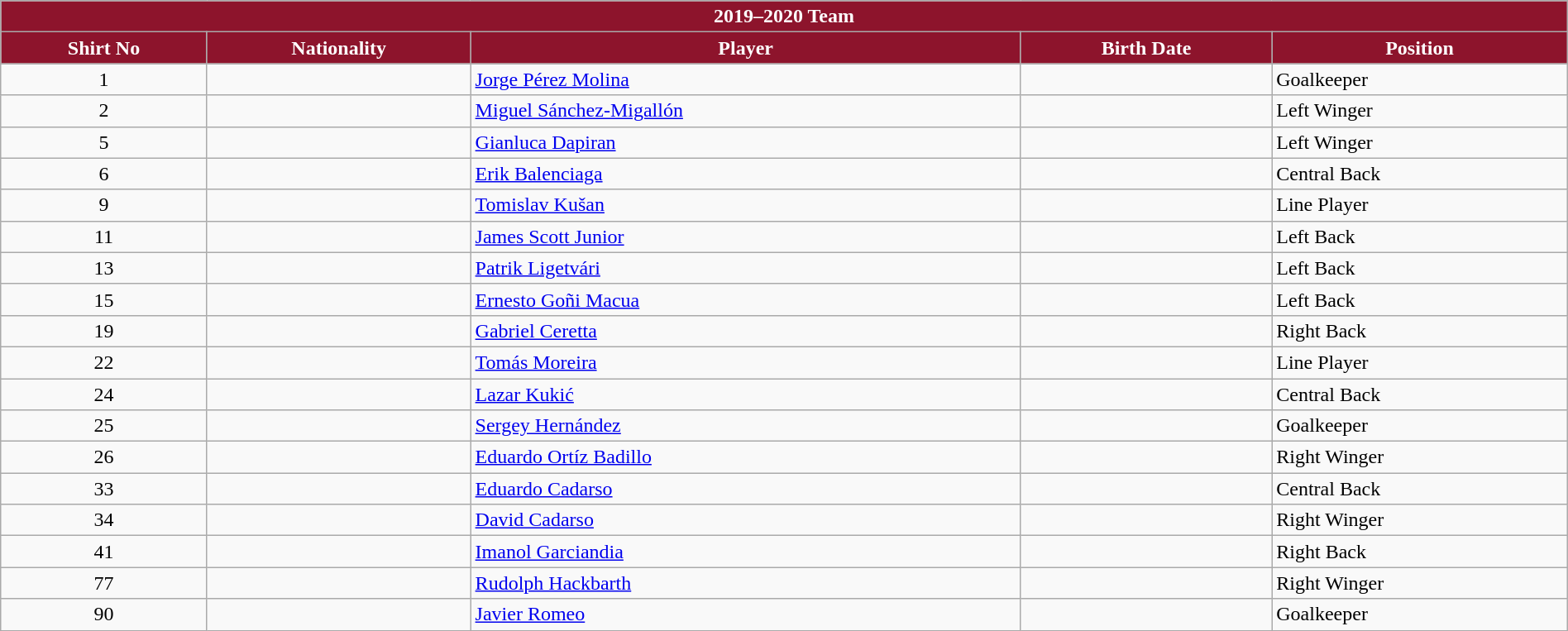<table class="wikitable collapsible collapsed" style="width:100%;">
<tr>
<th colspan=5 style="background-color:#8D142C;color:#FFFFFF;text-align:center;"> <strong>2019–2020 Team</strong></th>
</tr>
<tr>
<th style="color:#FFFFFF; background:#8D142C">Shirt No</th>
<th style="color:#FFFFFF; background:#8D142C">Nationality</th>
<th style="color:#FFFFFF; background:#8D142C">Player</th>
<th style="color:#FFFFFF; background:#8D142C">Birth Date</th>
<th style="color:#FFFFFF; background:#8D142C">Position</th>
</tr>
<tr>
<td align=center>1</td>
<td></td>
<td><a href='#'>Jorge Pérez Molina</a></td>
<td></td>
<td>Goalkeeper</td>
</tr>
<tr>
<td align=center>2</td>
<td></td>
<td><a href='#'>Miguel Sánchez-Migallón</a></td>
<td></td>
<td>Left Winger</td>
</tr>
<tr>
<td align=center>5</td>
<td></td>
<td><a href='#'>Gianluca Dapiran</a></td>
<td></td>
<td>Left Winger</td>
</tr>
<tr>
<td align=center>6</td>
<td></td>
<td><a href='#'>Erik Balenciaga</a></td>
<td></td>
<td>Central Back</td>
</tr>
<tr>
<td align=center>9</td>
<td></td>
<td><a href='#'>Tomislav Kušan</a></td>
<td></td>
<td>Line Player</td>
</tr>
<tr>
<td align=center>11</td>
<td></td>
<td><a href='#'>James Scott Junior</a></td>
<td></td>
<td>Left Back</td>
</tr>
<tr>
<td align=center>13</td>
<td></td>
<td><a href='#'>Patrik Ligetvári</a></td>
<td></td>
<td>Left Back</td>
</tr>
<tr>
<td align=center>15</td>
<td></td>
<td><a href='#'>Ernesto Goñi Macua</a></td>
<td></td>
<td>Left Back</td>
</tr>
<tr>
<td align=center>19</td>
<td></td>
<td><a href='#'>Gabriel Ceretta</a></td>
<td></td>
<td>Right Back</td>
</tr>
<tr>
<td align=center>22</td>
<td></td>
<td><a href='#'>Tomás Moreira</a></td>
<td></td>
<td>Line Player</td>
</tr>
<tr>
<td align=center>24</td>
<td></td>
<td><a href='#'>Lazar Kukić</a></td>
<td></td>
<td>Central Back</td>
</tr>
<tr>
<td align=center>25</td>
<td></td>
<td><a href='#'>Sergey Hernández</a></td>
<td></td>
<td>Goalkeeper</td>
</tr>
<tr>
<td align=center>26</td>
<td></td>
<td><a href='#'>Eduardo Ortíz Badillo</a></td>
<td></td>
<td>Right Winger</td>
</tr>
<tr>
<td align=center>33</td>
<td></td>
<td><a href='#'>Eduardo Cadarso</a></td>
<td></td>
<td>Central Back</td>
</tr>
<tr>
<td align=center>34</td>
<td></td>
<td><a href='#'>David Cadarso</a></td>
<td></td>
<td>Right Winger</td>
</tr>
<tr>
<td align=center>41</td>
<td></td>
<td><a href='#'>Imanol Garciandia</a></td>
<td></td>
<td>Right Back</td>
</tr>
<tr>
<td align=center>77</td>
<td></td>
<td><a href='#'>Rudolph Hackbarth</a></td>
<td></td>
<td>Right Winger</td>
</tr>
<tr>
<td align=center>90</td>
<td></td>
<td><a href='#'>Javier Romeo</a></td>
<td></td>
<td>Goalkeeper</td>
</tr>
</table>
